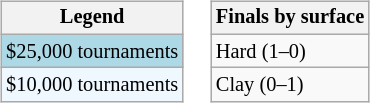<table>
<tr valign=top>
<td><br><table class=wikitable style="font-size:85%">
<tr>
<th>Legend</th>
</tr>
<tr bgcolor=lightblue>
<td>$25,000 tournaments</td>
</tr>
<tr bgcolor=#f0f8ff>
<td>$10,000 tournaments</td>
</tr>
</table>
</td>
<td><br><table class=wikitable style="font-size:85%">
<tr>
<th>Finals by surface</th>
</tr>
<tr>
<td>Hard (1–0)</td>
</tr>
<tr>
<td>Clay (0–1)</td>
</tr>
</table>
</td>
</tr>
</table>
